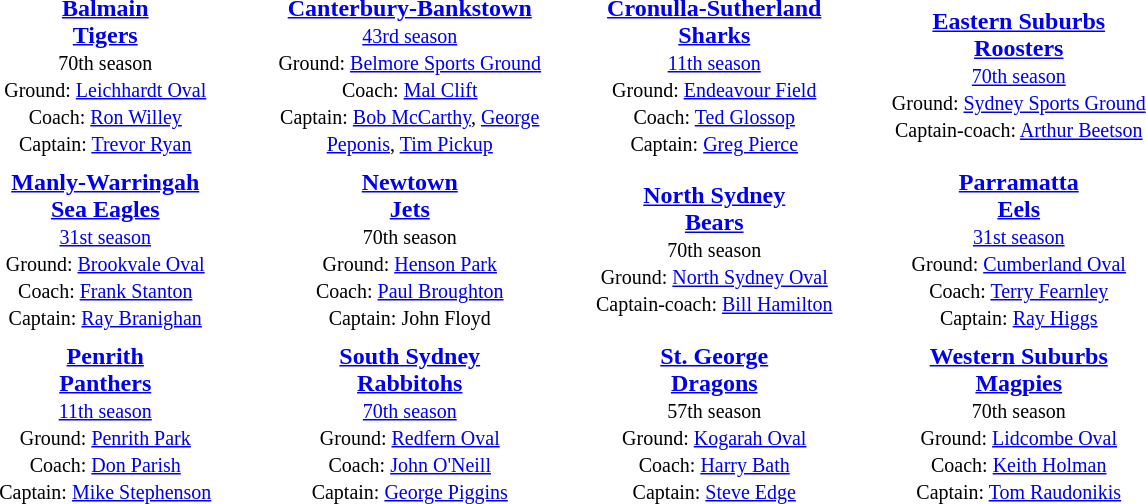<table align="center" class="toccolours" style="text-valign: center;" cellpadding=3 cellspacing=2>
<tr>
<th width=195></th>
<th width=195></th>
<th width=195></th>
<th width=195></th>
</tr>
<tr>
<td align="center"><strong><a href='#'>Balmain<br>Tigers</a></strong><br><small>70th season<br>Ground: <a href='#'>Leichhardt Oval</a><br>
Coach: <a href='#'>Ron Willey</a><br>Captain: <a href='#'>Trevor Ryan</a></small></td>
<td align="center"><strong><a href='#'>Canterbury-Bankstown</a></strong><br><small><a href='#'>43rd season</a><br>Ground: <a href='#'>Belmore Sports Ground</a><br>
Coach: <a href='#'>Mal Clift</a><br>Captain: <a href='#'>Bob McCarthy</a>, <a href='#'>George Peponis</a>, <a href='#'>Tim Pickup</a></small></td>
<td align="center"><strong><a href='#'>Cronulla-Sutherland<br>Sharks</a></strong><br><small><a href='#'>11th season</a><br>Ground: <a href='#'>Endeavour Field</a><br>
Coach: <a href='#'>Ted Glossop</a><br>Captain: <a href='#'>Greg Pierce</a></small></td>
<td align="center"><strong><a href='#'>Eastern Suburbs<br>Roosters</a></strong><br><small><a href='#'>70th season</a><br>Ground: <a href='#'>Sydney Sports Ground</a><br>
Captain-coach: <a href='#'>Arthur Beetson</a></small></td>
</tr>
<tr>
<td align="center"><strong><a href='#'>Manly-Warringah<br>Sea Eagles</a></strong><br><small><a href='#'>31st season</a><br>Ground: <a href='#'>Brookvale Oval</a><br>
Coach: <a href='#'>Frank Stanton</a><br>Captain: <a href='#'>Ray Branighan</a></small></td>
<td align="center"><strong><a href='#'>Newtown<br>Jets</a></strong><br><small>70th season<br>Ground: <a href='#'>Henson Park</a><br>
Coach: <a href='#'>Paul Broughton</a><br>Captain: John Floyd </small></td>
<td align="center"><strong><a href='#'>North Sydney<br>Bears</a></strong><br><small>70th season<br>Ground: <a href='#'>North Sydney Oval</a><br>
Captain-coach: <a href='#'>Bill Hamilton</a></small></td>
<td align="center"><strong><a href='#'>Parramatta<br>Eels</a></strong><br><small><a href='#'>31st season</a><br>Ground: <a href='#'>Cumberland Oval</a><br>
Coach: <a href='#'>Terry Fearnley</a><br>Captain: <a href='#'>Ray Higgs</a></small></td>
</tr>
<tr>
<td align="center"><strong><a href='#'>Penrith<br>Panthers</a></strong><br><small><a href='#'>11th season</a><br>Ground: <a href='#'>Penrith Park</a><br>
Coach: <a href='#'>Don Parish</a><br>Captain: <a href='#'>Mike Stephenson</a></small></td>
<td align="center"><strong><a href='#'>South Sydney<br>Rabbitohs</a></strong><br><small><a href='#'>70th season</a><br>Ground: <a href='#'>Redfern Oval</a><br>
Coach: <a href='#'>John O'Neill</a><br>Captain: <a href='#'>George Piggins</a></small></td>
<td align="center"><strong><a href='#'>St. George<br>Dragons</a></strong><br><small>57th season<br>Ground: <a href='#'>Kogarah Oval</a><br>
Coach: <a href='#'>Harry Bath</a><br>Captain: <a href='#'>Steve Edge</a></small></td>
<td align="center"><strong><a href='#'>Western Suburbs<br>Magpies</a></strong><br><small>70th season<br>Ground: <a href='#'>Lidcombe Oval</a><br>
Coach: <a href='#'>Keith Holman</a><br>Captain: <a href='#'>Tom Raudonikis</a></small></td>
</tr>
</table>
